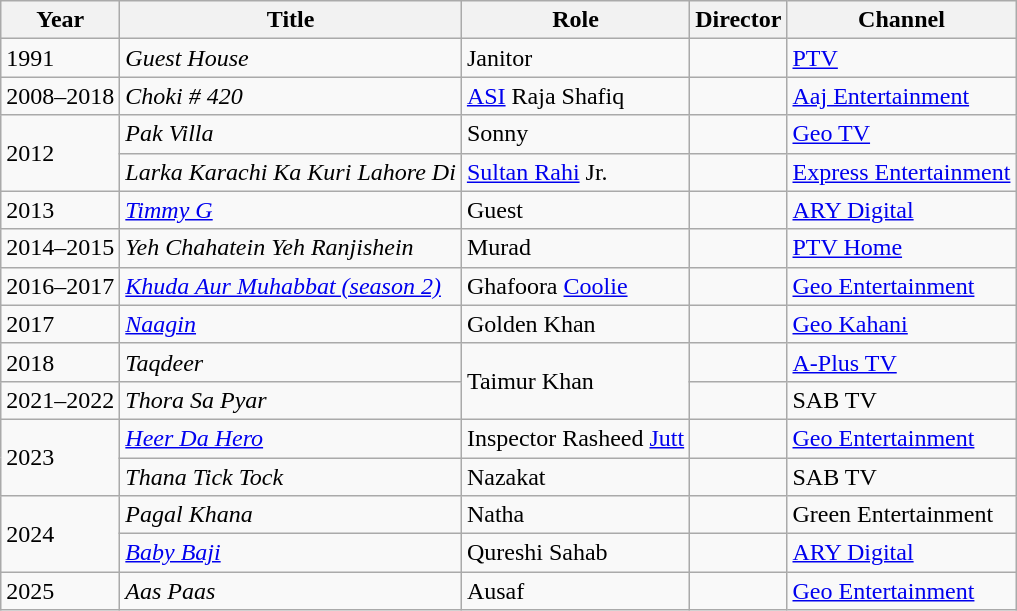<table class="wikitable">
<tr>
<th><strong>Year</strong></th>
<th><strong>Title</strong></th>
<th><strong>Role</strong></th>
<th>Director</th>
<th><strong>Channel</strong></th>
</tr>
<tr>
<td>1991</td>
<td><em>Guest House</em></td>
<td>Janitor</td>
<td></td>
<td><a href='#'>PTV</a></td>
</tr>
<tr>
<td>2008–2018</td>
<td><em>Choki # 420</em></td>
<td><a href='#'>ASI</a> Raja Shafiq</td>
<td></td>
<td><a href='#'>Aaj Entertainment</a></td>
</tr>
<tr>
<td rowspan="2">2012</td>
<td><em>Pak Villa</em></td>
<td>Sonny</td>
<td></td>
<td><a href='#'>Geo TV</a></td>
</tr>
<tr>
<td><em>Larka Karachi Ka Kuri Lahore Di</em></td>
<td><a href='#'>Sultan Rahi</a> Jr.</td>
<td></td>
<td><a href='#'>Express Entertainment</a></td>
</tr>
<tr>
<td>2013</td>
<td><em><a href='#'>Timmy G</a></em></td>
<td>Guest</td>
<td></td>
<td><a href='#'>ARY Digital</a></td>
</tr>
<tr>
<td>2014–2015</td>
<td><em>Yeh Chahatein Yeh Ranjishein</em></td>
<td>Murad</td>
<td></td>
<td><a href='#'>PTV Home</a></td>
</tr>
<tr>
<td>2016–2017</td>
<td><em><a href='#'>Khuda Aur Muhabbat (season 2)</a></em></td>
<td>Ghafoora <a href='#'>Coolie</a></td>
<td></td>
<td><a href='#'>Geo Entertainment</a></td>
</tr>
<tr>
<td>2017</td>
<td><a href='#'><em>Naagin</em></a></td>
<td>Golden Khan</td>
<td></td>
<td><a href='#'>Geo Kahani</a></td>
</tr>
<tr>
<td>2018</td>
<td><em>Taqdeer</em></td>
<td rowspan="2">Taimur Khan</td>
<td></td>
<td><a href='#'>A-Plus TV</a></td>
</tr>
<tr>
<td>2021–2022</td>
<td><em>Thora Sa Pyar</em></td>
<td></td>
<td>SAB TV</td>
</tr>
<tr>
<td rowspan="2">2023</td>
<td><em><a href='#'>Heer Da Hero</a></em></td>
<td>Inspector Rasheed <a href='#'>Jutt</a></td>
<td></td>
<td><a href='#'>Geo Entertainment</a></td>
</tr>
<tr>
<td><em>Thana Tick Tock</em></td>
<td>Nazakat</td>
<td></td>
<td>SAB TV</td>
</tr>
<tr>
<td rowspan="2">2024</td>
<td><em>Pagal Khana</em></td>
<td>Natha</td>
<td></td>
<td>Green Entertainment</td>
</tr>
<tr>
<td><em><a href='#'>Baby Baji</a></em></td>
<td>Qureshi Sahab</td>
<td></td>
<td><a href='#'>ARY Digital</a></td>
</tr>
<tr>
<td>2025</td>
<td><em>Aas Paas</em></td>
<td>Ausaf</td>
<td></td>
<td><a href='#'>Geo Entertainment</a></td>
</tr>
</table>
